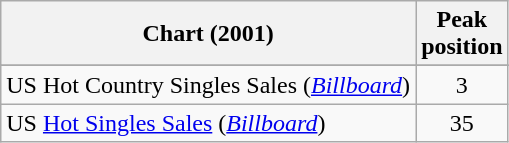<table class="wikitable sortable">
<tr>
<th align="left">Chart (2001)</th>
<th align="center">Peak<br>position</th>
</tr>
<tr>
</tr>
<tr>
</tr>
<tr>
<td>US Hot Country Singles Sales (<em><a href='#'>Billboard</a></em>)</td>
<td align="center">3</td>
</tr>
<tr>
<td>US <a href='#'>Hot Singles Sales</a> (<em><a href='#'>Billboard</a></em>)</td>
<td align="center">35</td>
</tr>
</table>
